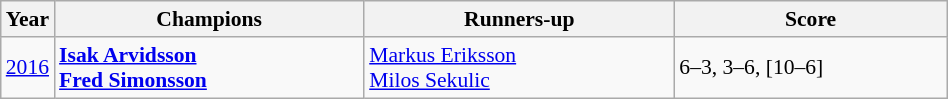<table class="wikitable" style="font-size:90%">
<tr>
<th>Year</th>
<th width="200">Champions</th>
<th width="200">Runners-up</th>
<th width="175">Score</th>
</tr>
<tr>
<td><a href='#'>2016</a></td>
<td> <strong><a href='#'>Isak Arvidsson</a></strong><br> <strong><a href='#'>Fred Simonsson</a></strong></td>
<td> <a href='#'>Markus Eriksson</a><br> <a href='#'>Milos Sekulic</a></td>
<td>6–3, 3–6, [10–6]</td>
</tr>
</table>
